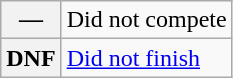<table class="wikitable">
<tr>
<th scope="row">—</th>
<td>Did not compete</td>
</tr>
<tr>
<th scope="row">DNF</th>
<td><a href='#'>Did not finish</a></td>
</tr>
</table>
